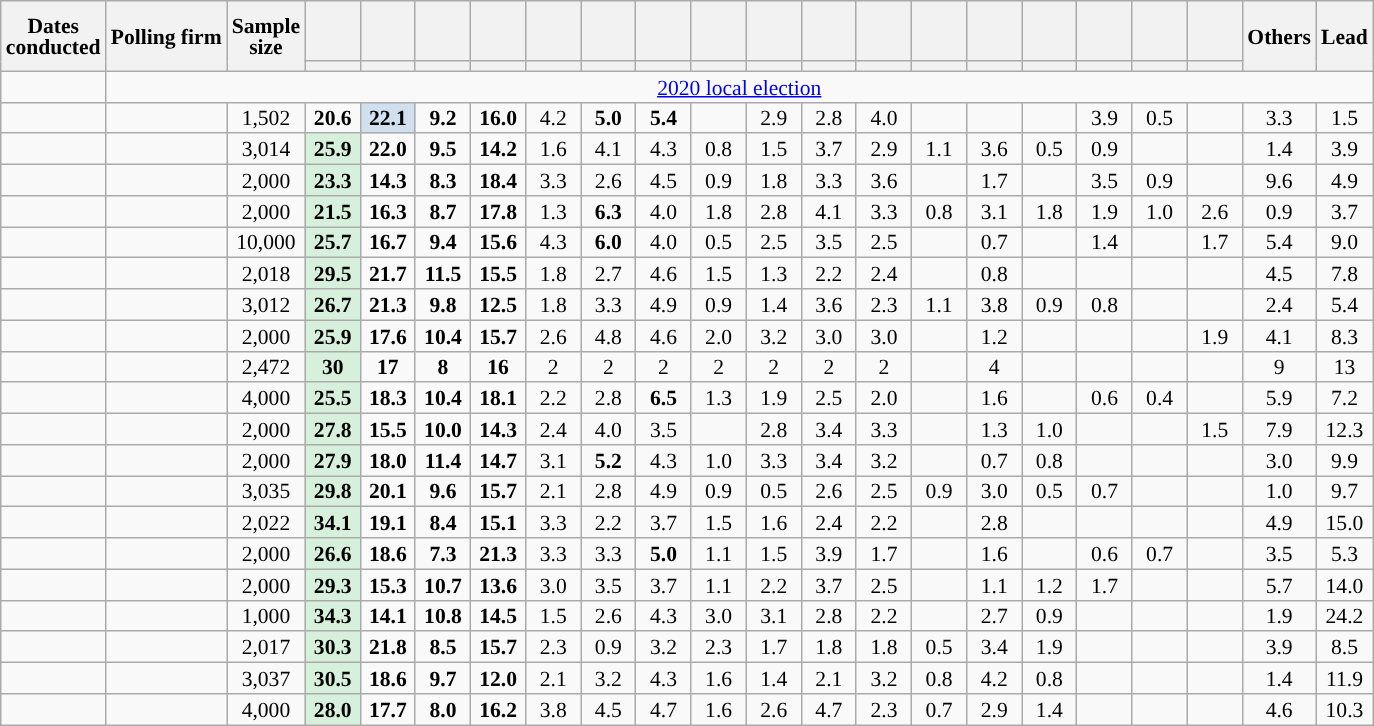<table class="wikitable sortable mw-datatable mw-collapsible" style="text-align:center;font-size:90%;line-height:14px;">
<tr style="height:40px;">
<th rowspan="2">Dates<br>conducted</th>
<th rowspan="2">Polling firm</th>
<th rowspan="2">Sample<br>size</th>
<th class="unsortable" style="width:30px;"></th>
<th class="unsortable" style="width:30px;"></th>
<th class="unsortable" style="width:30px;"></th>
<th class="unsortable" style="width:30px;"></th>
<th class="unsortable" style="width:30px;"></th>
<th class="unsortable" style="width:30px;"></th>
<th class="unsortable" style="width:30px;"></th>
<th class="unsortable" style="width:30px;"></th>
<th class="unsortable" style="width:30px;"></th>
<th class="unsortable" style="width:30px;"></th>
<th class="unsortable" style="width:30px;"></th>
<th class="unsortable" style="width:30px;"></th>
<th class="unsortable" style="width:30px;"></th>
<th class="unsortable" style="width:30px;"></th>
<th class="unsortable" style="width:30px;"></th>
<th class="unsortable" style="width:30px;"></th>
<th class="unsortable" style="width:30px;"></th>
<th class="unsortable" rowspan="2" style="width:30px;">Others</th>
<th rowspan="2" style="width:30px;">Lead</th>
</tr>
<tr>
<th data-sort-type="number" style="background:"></th>
<th data-sort-type="number" style="background:"></th>
<th data-sort-type="number" style="background:"></th>
<th data-sort-type="number" style="background:"></th>
<th data-sort-type="number" style="background:"></th>
<th data-sort-type="number" style="background:"></th>
<th data-sort-type="number" style="background:"></th>
<th data-sort-type="number" style="background:"></th>
<th data-sort-type="number" style="background:"></th>
<th data-sort-type="number" style="background:"></th>
<th data-sort-type="number" style="background:"></th>
<th data-sort-type="number" style="background:"></th>
<th data-sort-type="number" style="background:"></th>
<th data-sort-type="number" style="background:"></th>
<th data-sort-type="number" style="background:"></th>
<th data-sort-type="number" style="background:"></th>
<th data-sort-type="number" style="background:"></th>
</tr>
<tr>
<td></td>
<td colspan="21"><a href='#'>2020 local election</a></td>
</tr>
<tr>
<td></td>
<td></td>
<td>1,502</td>
<td><strong>20.6</strong></td>
<td style="background:#D1E0EF;"><strong>22.1</strong></td>
<td><strong>9.2</strong></td>
<td><strong>16.0</strong></td>
<td>4.2</td>
<td><strong>5.0</strong></td>
<td><strong>5.4</strong></td>
<td></td>
<td>2.9</td>
<td>2.8</td>
<td>4.0</td>
<td></td>
<td></td>
<td></td>
<td>3.9</td>
<td>0.5</td>
<td></td>
<td>3.3</td>
<td style="background:">1.5</td>
</tr>
<tr>
<td></td>
<td></td>
<td>3,014</td>
<td style="background:#D7F0DB;"><strong>25.9</strong></td>
<td><strong>22.0</strong></td>
<td><strong>9.5</strong></td>
<td><strong>14.2</strong></td>
<td>1.6</td>
<td>4.1</td>
<td>4.3</td>
<td>0.8</td>
<td>1.5</td>
<td>3.7</td>
<td>2.9</td>
<td>1.1</td>
<td>3.6</td>
<td>0.5</td>
<td>0.9</td>
<td></td>
<td></td>
<td>1.4</td>
<td style="background:">3.9</td>
</tr>
<tr>
<td></td>
<td></td>
<td>2,000</td>
<td style="background:#D7F0DB;"><strong>23.3</strong></td>
<td><strong>14.3</strong></td>
<td><strong>8.3</strong></td>
<td><strong>18.4</strong></td>
<td>3.3</td>
<td>2.6</td>
<td>4.5</td>
<td>0.9</td>
<td>1.8</td>
<td>3.3</td>
<td>3.6</td>
<td></td>
<td>1.7</td>
<td></td>
<td>3.5</td>
<td>0.9</td>
<td></td>
<td>9.6</td>
<td style="background:">4.9</td>
</tr>
<tr>
<td></td>
<td></td>
<td>2,000</td>
<td style="background:#D7F0DB;"><strong>21.5</strong></td>
<td><strong>16.3</strong></td>
<td><strong>8.7</strong></td>
<td><strong>17.8</strong></td>
<td>1.3</td>
<td><strong>6.3</strong></td>
<td>4.0</td>
<td>1.8</td>
<td>2.8</td>
<td>4.1</td>
<td>3.3</td>
<td>0.8</td>
<td>3.1</td>
<td>1.8</td>
<td>1.9</td>
<td>1.0</td>
<td>2.6</td>
<td>0.9</td>
<td style="background:">3.7</td>
</tr>
<tr>
<td></td>
<td></td>
<td>10,000</td>
<td style="background:#D7F0DB;"><strong>25.7</strong></td>
<td><strong>16.7</strong></td>
<td><strong>9.4</strong></td>
<td><strong>15.6</strong></td>
<td>4.3</td>
<td><strong>6.0</strong></td>
<td>4.0</td>
<td>0.5</td>
<td>2.5</td>
<td>3.5</td>
<td>2.5</td>
<td></td>
<td>0.7</td>
<td></td>
<td>1.4</td>
<td></td>
<td>1.7</td>
<td>5.4</td>
<td style="background:">9.0</td>
</tr>
<tr>
<td></td>
<td></td>
<td>2,018</td>
<td style="background:#D7F0DB;"><strong>29.5</strong></td>
<td><strong>21.7</strong></td>
<td><strong>11.5</strong></td>
<td><strong>15.5</strong></td>
<td>1.8</td>
<td>2.7</td>
<td>4.6</td>
<td>1.5</td>
<td>1.3</td>
<td>2.2</td>
<td>2.4</td>
<td></td>
<td>0.8</td>
<td></td>
<td></td>
<td></td>
<td></td>
<td>4.5</td>
<td style="background:">7.8</td>
</tr>
<tr>
<td></td>
<td></td>
<td>3,012</td>
<td style="background:#D7F0DB;"><strong>26.7</strong></td>
<td><strong>21.3</strong></td>
<td><strong>9.8</strong></td>
<td><strong>12.5</strong></td>
<td>1.8</td>
<td>3.3</td>
<td>4.9</td>
<td>0.9</td>
<td>1.4</td>
<td>3.6</td>
<td>2.3</td>
<td>1.1</td>
<td>3.8</td>
<td>0.9</td>
<td>0.8</td>
<td></td>
<td></td>
<td>2.4</td>
<td style="background:">5.4</td>
</tr>
<tr>
<td></td>
<td></td>
<td>2,000</td>
<td style="background:#D7F0DB;"><strong>25.9</strong></td>
<td><strong>17.6</strong></td>
<td><strong>10.4</strong></td>
<td><strong>15.7</strong></td>
<td>2.6</td>
<td>4.8</td>
<td>4.6</td>
<td>2.0</td>
<td>3.2</td>
<td>3.0</td>
<td>3.0</td>
<td></td>
<td>1.2</td>
<td></td>
<td></td>
<td></td>
<td>1.9</td>
<td>4.1</td>
<td style="background:">8.3</td>
</tr>
<tr>
<td></td>
<td></td>
<td>2,472</td>
<td style="background:#D7F0DB;"><strong>30</strong></td>
<td><strong>17</strong></td>
<td><strong>8</strong></td>
<td><strong>16</strong></td>
<td>2</td>
<td>2</td>
<td>2</td>
<td>2</td>
<td>2</td>
<td>2</td>
<td>2</td>
<td></td>
<td>4</td>
<td></td>
<td></td>
<td></td>
<td></td>
<td>9</td>
<td style="background:">13</td>
</tr>
<tr>
<td></td>
<td></td>
<td>4,000</td>
<td style="background:#D7F0DB;"><strong>25.5</strong></td>
<td><strong>18.3</strong></td>
<td><strong>10.4</strong></td>
<td><strong>18.1</strong></td>
<td>2.2</td>
<td>2.8</td>
<td><strong>6.5</strong></td>
<td>1.3</td>
<td>1.9</td>
<td>2.5</td>
<td>2.0</td>
<td></td>
<td>1.6</td>
<td></td>
<td>0.6</td>
<td>0.4</td>
<td></td>
<td>5.9</td>
<td style="background:">7.2</td>
</tr>
<tr>
<td></td>
<td></td>
<td>2,000</td>
<td style="background:#D7F0DB;"><strong>27.8</strong></td>
<td><strong>15.5</strong></td>
<td><strong>10.0</strong></td>
<td><strong>14.3</strong></td>
<td>2.4</td>
<td>4.0</td>
<td>3.5</td>
<td></td>
<td>2.8</td>
<td>3.4</td>
<td>3.3</td>
<td></td>
<td>1.3</td>
<td>1.0</td>
<td></td>
<td></td>
<td>1.5</td>
<td>7.9</td>
<td style="background:">12.3</td>
</tr>
<tr>
<td></td>
<td></td>
<td>2,000</td>
<td style="background:#D7F0DB;"><strong>27.9</strong></td>
<td><strong>18.0</strong></td>
<td><strong>11.4</strong></td>
<td><strong>14.7</strong></td>
<td>3.1</td>
<td><strong>5.2</strong></td>
<td>4.3</td>
<td>1.0</td>
<td>3.3</td>
<td>3.4</td>
<td>3.2</td>
<td></td>
<td>0.7</td>
<td>0.8</td>
<td></td>
<td></td>
<td></td>
<td>3.0</td>
<td style="background:">9.9</td>
</tr>
<tr>
<td></td>
<td></td>
<td>3,035</td>
<td style="background:#D7F0DB;"><strong>29.8</strong></td>
<td><strong>20.1</strong></td>
<td><strong>9.6</strong></td>
<td><strong>15.7</strong></td>
<td>2.1</td>
<td>2.8</td>
<td>4.9</td>
<td>0.9</td>
<td>0.5</td>
<td>2.6</td>
<td>2.5</td>
<td>0.9</td>
<td>3.0</td>
<td>0.5</td>
<td>0.7</td>
<td></td>
<td></td>
<td>1.0</td>
<td style="background:">9.7</td>
</tr>
<tr>
<td></td>
<td></td>
<td>2,022</td>
<td style="background:#D7F0DB;"><strong>34.1</strong></td>
<td><strong>19.1</strong></td>
<td><strong>8.4</strong></td>
<td><strong>15.1</strong></td>
<td>3.3</td>
<td>2.2</td>
<td>3.7</td>
<td>1.5</td>
<td>1.6</td>
<td>2.4</td>
<td>2.2</td>
<td></td>
<td>2.8</td>
<td></td>
<td></td>
<td></td>
<td></td>
<td>4.9</td>
<td style="background:">15.0</td>
</tr>
<tr>
<td></td>
<td></td>
<td>2,000</td>
<td style="background:#D7F0DB;"><strong>26.6</strong></td>
<td><strong>18.6</strong></td>
<td><strong>7.3</strong></td>
<td><strong>21.3</strong></td>
<td>3.3</td>
<td>3.3</td>
<td><strong>5.0</strong></td>
<td>1.1</td>
<td>1.5</td>
<td>3.9</td>
<td>1.7</td>
<td></td>
<td>1.6</td>
<td></td>
<td>0.6</td>
<td>0.7</td>
<td></td>
<td>3.5</td>
<td style="background:">5.3</td>
</tr>
<tr>
<td></td>
<td></td>
<td>2,000</td>
<td style="background:#D7F0DB;"><strong>29.3</strong></td>
<td><strong>15.3</strong></td>
<td><strong>10.7</strong></td>
<td><strong>13.6</strong></td>
<td>3.0</td>
<td>3.5</td>
<td>3.7</td>
<td>1.1</td>
<td>2.2</td>
<td>3.7</td>
<td>2.5</td>
<td></td>
<td>1.1</td>
<td>1.2</td>
<td>1.7</td>
<td></td>
<td></td>
<td>5.7</td>
<td style="background:">14.0</td>
</tr>
<tr>
<td></td>
<td></td>
<td>1,000</td>
<td style="background:#D7F0DB;"><strong>34.3</strong></td>
<td><strong>14.1</strong></td>
<td><strong>10.8</strong></td>
<td><strong>14.5</strong></td>
<td>1.5</td>
<td>2.6</td>
<td>4.3</td>
<td>3.0</td>
<td>3.1</td>
<td>2.8</td>
<td>2.2</td>
<td></td>
<td>2.7</td>
<td>0.9</td>
<td></td>
<td></td>
<td></td>
<td>1.9</td>
<td style="background:">24.2</td>
</tr>
<tr>
<td></td>
<td></td>
<td>2,017</td>
<td style="background:#D7F0DB;"><strong>30.3</strong></td>
<td><strong>21.8</strong></td>
<td><strong>8.5</strong></td>
<td><strong>15.7</strong></td>
<td>2.3</td>
<td>0.9</td>
<td>3.2</td>
<td>2.3</td>
<td>1.7</td>
<td>1.8</td>
<td>1.8</td>
<td>0.5</td>
<td>3.4</td>
<td>1.9</td>
<td></td>
<td></td>
<td></td>
<td>3.9</td>
<td style="background:">8.5</td>
</tr>
<tr>
<td></td>
<td></td>
<td>3,037</td>
<td style="background:#D7F0DB;"><strong>30.5</strong></td>
<td><strong>18.6</strong></td>
<td><strong>9.7</strong></td>
<td><strong>12.0</strong></td>
<td>2.1</td>
<td>3.2</td>
<td>4.3</td>
<td>1.6</td>
<td>1.4</td>
<td>2.1</td>
<td>3.2</td>
<td>0.8</td>
<td>4.2</td>
<td>0.8</td>
<td></td>
<td></td>
<td></td>
<td>1.4</td>
<td style="background:">11.9</td>
</tr>
<tr>
<td></td>
<td></td>
<td>4,000</td>
<td style="background:#D7F0DB;"><strong>28.0</strong></td>
<td><strong>17.7</strong></td>
<td><strong>8.0</strong></td>
<td><strong>16.2</strong></td>
<td>3.8</td>
<td>4.5</td>
<td>4.7</td>
<td>1.6</td>
<td>2.6</td>
<td>4.7</td>
<td>2.3</td>
<td>0.7</td>
<td>2.9</td>
<td>1.4</td>
<td></td>
<td></td>
<td></td>
<td>4.6</td>
<td style="background:">10.3</td>
</tr>
</table>
